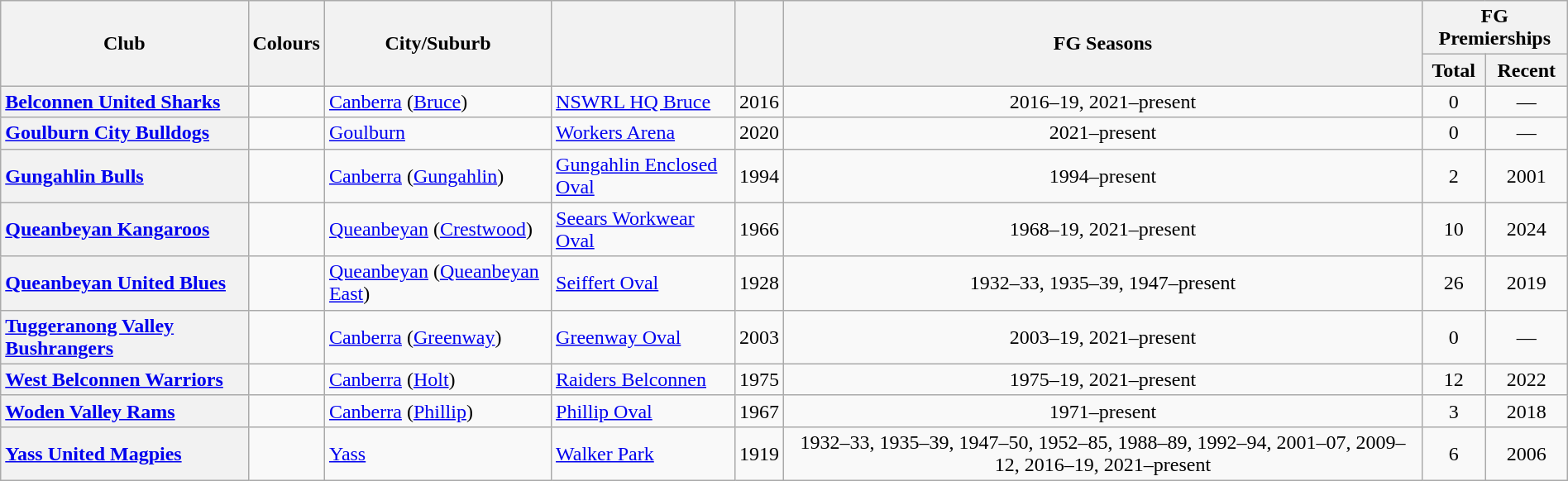<table class="wikitable sortable" style="text-align:center; width:100%">
<tr>
<th rowspan="2">Club</th>
<th rowspan="2" class="unsortable">Colours</th>
<th rowspan="2">City/Suburb</th>
<th rowspan="2"></th>
<th rowspan="2"></th>
<th rowspan="2">FG Seasons</th>
<th colspan="2">FG Premierships</th>
</tr>
<tr>
<th data-sort-type="number">Total</th>
<th>Recent</th>
</tr>
<tr>
<th style="text-align:left"><a href='#'>Belconnen United Sharks</a></th>
<td></td>
<td style="text-align:left"><a href='#'>Canberra</a> (<a href='#'>Bruce</a>)</td>
<td style="text-align:left"><a href='#'>NSWRL HQ Bruce</a></td>
<td>2016</td>
<td>2016–19, 2021–present</td>
<td>0</td>
<td>—</td>
</tr>
<tr>
<th style="text-align:left"><a href='#'>Goulburn City Bulldogs</a></th>
<td></td>
<td style="text-align:left"><a href='#'>Goulburn</a></td>
<td style="text-align:left"><a href='#'>Workers Arena</a></td>
<td>2020</td>
<td>2021–present</td>
<td>0</td>
<td>—</td>
</tr>
<tr>
<th style="text-align:left"><a href='#'>Gungahlin Bulls</a></th>
<td></td>
<td style="text-align:left"><a href='#'>Canberra</a> (<a href='#'>Gungahlin</a>)</td>
<td style="text-align:left"><a href='#'>Gungahlin Enclosed Oval</a></td>
<td>1994</td>
<td>1994–present</td>
<td>2</td>
<td>2001</td>
</tr>
<tr>
<th style="text-align:left"><a href='#'>Queanbeyan Kangaroos</a></th>
<td></td>
<td style="text-align:left"><a href='#'>Queanbeyan</a> (<a href='#'>Crestwood</a>)</td>
<td style="text-align:left"><a href='#'>Seears Workwear Oval</a></td>
<td>1966</td>
<td>1968–19, 2021–present</td>
<td>10</td>
<td>2024</td>
</tr>
<tr>
<th style="text-align:left"><a href='#'>Queanbeyan United Blues</a></th>
<td></td>
<td style="text-align:left"><a href='#'>Queanbeyan</a> (<a href='#'>Queanbeyan East</a>)</td>
<td style="text-align:left"><a href='#'>Seiffert Oval</a></td>
<td>1928</td>
<td>1932–33, 1935–39, 1947–present</td>
<td>26</td>
<td>2019</td>
</tr>
<tr>
<th style="text-align:left"><a href='#'>Tuggeranong Valley Bushrangers</a></th>
<td></td>
<td style="text-align:left"><a href='#'>Canberra</a> (<a href='#'>Greenway</a>)</td>
<td style="text-align:left"><a href='#'>Greenway Oval</a></td>
<td>2003</td>
<td>2003–19, 2021–present</td>
<td>0</td>
<td>—</td>
</tr>
<tr>
<th style="text-align:left"><a href='#'>West Belconnen Warriors</a></th>
<td></td>
<td style="text-align:left"><a href='#'>Canberra</a> (<a href='#'>Holt</a>)</td>
<td style="text-align:left"><a href='#'>Raiders Belconnen</a></td>
<td>1975</td>
<td>1975–19, 2021–present</td>
<td>12</td>
<td>2022</td>
</tr>
<tr>
<th style="text-align:left"><a href='#'>Woden Valley Rams</a></th>
<td></td>
<td style="text-align:left"><a href='#'>Canberra</a> (<a href='#'>Phillip</a>)</td>
<td style="text-align:left"><a href='#'>Phillip Oval</a></td>
<td>1967</td>
<td>1971–present</td>
<td>3</td>
<td>2018</td>
</tr>
<tr>
<th style="text-align:left"><a href='#'>Yass United Magpies</a></th>
<td></td>
<td style="text-align:left"><a href='#'>Yass</a></td>
<td style="text-align:left"><a href='#'>Walker Park</a></td>
<td>1919</td>
<td>1932–33, 1935–39, 1947–50, 1952–85, 1988–89, 1992–94, 2001–07, 2009–12, 2016–19, 2021–present</td>
<td>6</td>
<td>2006</td>
</tr>
</table>
